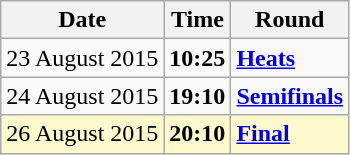<table class="wikitable">
<tr>
<th>Date</th>
<th>Time</th>
<th>Round</th>
</tr>
<tr>
<td>23 August 2015</td>
<td><strong>10:25</strong></td>
<td><strong><a href='#'>Heats</a></strong></td>
</tr>
<tr>
<td>24 August 2015</td>
<td><strong>19:10</strong></td>
<td><strong><a href='#'>Semifinals</a></strong></td>
</tr>
<tr style=background:lemonchiffon>
<td>26 August 2015</td>
<td><strong>20:10</strong></td>
<td><strong><a href='#'>Final</a></strong></td>
</tr>
</table>
